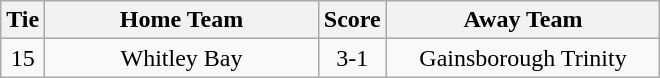<table class="wikitable" style="text-align:center;">
<tr>
<th width=20>Tie</th>
<th width=175>Home Team</th>
<th width=20>Score</th>
<th width=175>Away Team</th>
</tr>
<tr>
<td>15</td>
<td>Whitley Bay</td>
<td>3-1</td>
<td>Gainsborough Trinity</td>
</tr>
</table>
